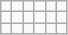<table class="wikitable">
<tr>
<td></td>
<td></td>
<td></td>
<td></td>
<td></td>
<td></td>
</tr>
<tr>
<td></td>
<td></td>
<td></td>
<td></td>
<td></td>
<td></td>
</tr>
<tr>
<td></td>
<td></td>
<td></td>
<td></td>
<td></td>
<td></td>
</tr>
</table>
